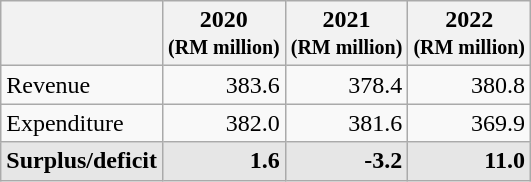<table class="wikitable mw-collapsible">
<tr>
<th></th>
<th>2020<br><small>(RM million)</small></th>
<th>2021<br><small>(RM million)</small></th>
<th>2022<br><small>(RM million)</small></th>
</tr>
<tr>
<td>Revenue</td>
<td align="right">383.6</td>
<td align="right">378.4</td>
<td align="right">380.8</td>
</tr>
<tr>
<td>Expenditure</td>
<td align="right">382.0</td>
<td align="right">381.6</td>
<td align="right">369.9</td>
</tr>
<tr style="background:#e6e6e6">
<td><strong>Surplus/deficit</strong></td>
<td align="right"><strong>1.6</strong></td>
<td align="right"><strong>-3.2</strong></td>
<td align="right"><strong>11.0</strong></td>
</tr>
</table>
